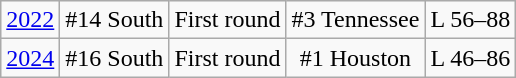<table class="wikitable">
<tr align="center">
<td><a href='#'>2022</a></td>
<td>#14 South</td>
<td>First round</td>
<td>#3 Tennessee</td>
<td>L 56–88</td>
</tr>
<tr align="center">
<td><a href='#'>2024</a></td>
<td>#16 South</td>
<td>First round</td>
<td>#1 Houston</td>
<td>L 46–86</td>
</tr>
</table>
